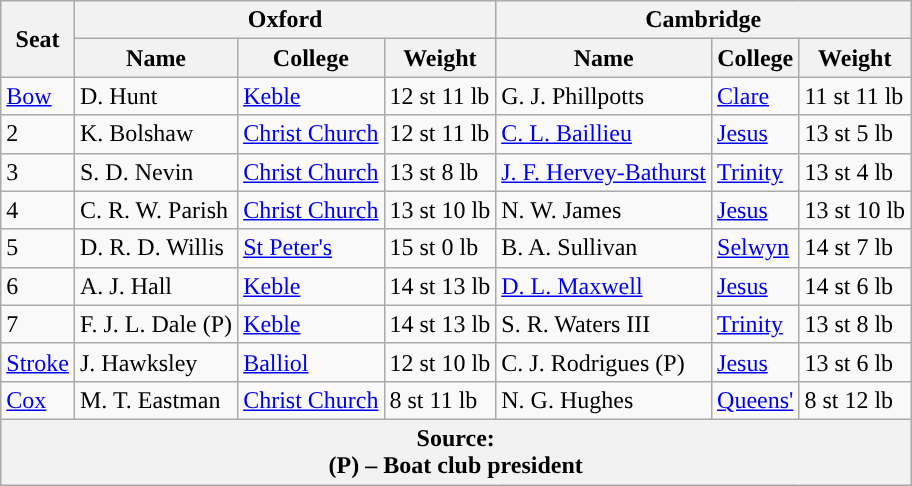<table class="wikitable">
<tr>
<th rowspan="2" scope="col">Seat</th>
<th colspan="3" scope="col">Oxford <br> </th>
<th colspan="3" scope="col">Cambridge <br> </th>
</tr>
<tr>
<th>Name</th>
<th>College</th>
<th>Weight</th>
<th>Name</th>
<th>College</th>
<th>Weight</th>
</tr>
<tr>
<td><a href='#'>Bow</a></td>
<td>D. Hunt</td>
<td><a href='#'>Keble</a></td>
<td>12 st 11 lb</td>
<td>G. J. Phillpotts</td>
<td><a href='#'>Clare</a></td>
<td>11 st 11 lb</td>
</tr>
<tr>
<td>2</td>
<td>K. Bolshaw</td>
<td><a href='#'>Christ Church</a></td>
<td>12 st 11 lb</td>
<td><a href='#'>C. L. Baillieu</a></td>
<td><a href='#'>Jesus</a></td>
<td>13 st 5 lb</td>
</tr>
<tr>
<td>3</td>
<td>S. D. Nevin</td>
<td><a href='#'>Christ Church</a></td>
<td>13 st 8 lb</td>
<td><a href='#'>J. F. Hervey-Bathurst</a></td>
<td><a href='#'>Trinity</a></td>
<td>13 st 4 lb</td>
</tr>
<tr>
<td>4</td>
<td>C. R. W. Parish</td>
<td><a href='#'>Christ Church</a></td>
<td>13 st 10 lb</td>
<td>N. W. James</td>
<td><a href='#'>Jesus</a></td>
<td>13 st 10 lb</td>
</tr>
<tr>
<td>5</td>
<td>D. R. D. Willis</td>
<td><a href='#'>St Peter's</a></td>
<td>15 st 0 lb</td>
<td>B. A. Sullivan</td>
<td><a href='#'>Selwyn</a></td>
<td>14 st 7 lb</td>
</tr>
<tr>
<td>6</td>
<td>A. J. Hall</td>
<td><a href='#'>Keble</a></td>
<td>14 st 13 lb</td>
<td><a href='#'>D. L. Maxwell</a></td>
<td><a href='#'>Jesus</a></td>
<td>14 st 6 lb</td>
</tr>
<tr>
<td>7</td>
<td>F. J. L. Dale (P)</td>
<td><a href='#'>Keble</a></td>
<td>14 st 13 lb</td>
<td>S. R. Waters III</td>
<td><a href='#'>Trinity</a></td>
<td>13 st 8 lb</td>
</tr>
<tr>
<td><a href='#'>Stroke</a></td>
<td>J. Hawksley</td>
<td><a href='#'>Balliol</a></td>
<td>12 st 10 lb</td>
<td>C. J. Rodrigues (P)</td>
<td><a href='#'>Jesus</a></td>
<td>13 st 6 lb</td>
</tr>
<tr>
<td><a href='#'>Cox</a></td>
<td>M. T. Eastman</td>
<td><a href='#'>Christ Church</a></td>
<td>8 st 11 lb</td>
<td>N. G. Hughes</td>
<td><a href='#'>Queens'</a></td>
<td>8 st 12 lb</td>
</tr>
<tr>
<th colspan="7">Source:<br>(P) – Boat club president</th>
</tr>
</table>
